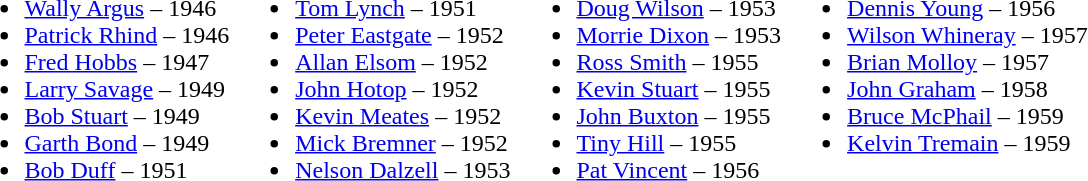<table border="0">
<tr valign="top">
<td><br><ul><li><a href='#'>Wally Argus</a> – 1946</li><li><a href='#'>Patrick Rhind</a> – 1946</li><li><a href='#'>Fred Hobbs</a> – 1947</li><li><a href='#'>Larry Savage</a> – 1949</li><li><a href='#'>Bob Stuart</a> – 1949</li><li><a href='#'>Garth Bond</a> – 1949</li><li><a href='#'>Bob Duff</a> – 1951</li></ul></td>
<td><br><ul><li><a href='#'>Tom Lynch</a> – 1951</li><li><a href='#'>Peter Eastgate</a> – 1952</li><li><a href='#'>Allan Elsom</a> – 1952</li><li><a href='#'>John Hotop</a> – 1952</li><li><a href='#'>Kevin Meates</a> – 1952</li><li><a href='#'>Mick Bremner</a> – 1952</li><li><a href='#'>Nelson Dalzell</a> – 1953</li></ul></td>
<td><br><ul><li><a href='#'>Doug Wilson</a> – 1953</li><li><a href='#'>Morrie Dixon</a> – 1953</li><li><a href='#'>Ross Smith</a> – 1955</li><li><a href='#'>Kevin Stuart</a> – 1955</li><li><a href='#'>John Buxton</a> – 1955</li><li><a href='#'>Tiny Hill</a> – 1955</li><li><a href='#'>Pat Vincent</a> – 1956</li></ul></td>
<td><br><ul><li><a href='#'>Dennis Young</a> – 1956</li><li><a href='#'>Wilson Whineray</a> – 1957</li><li><a href='#'>Brian Molloy</a> – 1957</li><li><a href='#'>John Graham</a> – 1958</li><li><a href='#'>Bruce McPhail</a> – 1959</li><li><a href='#'>Kelvin Tremain</a> – 1959</li></ul></td>
</tr>
</table>
